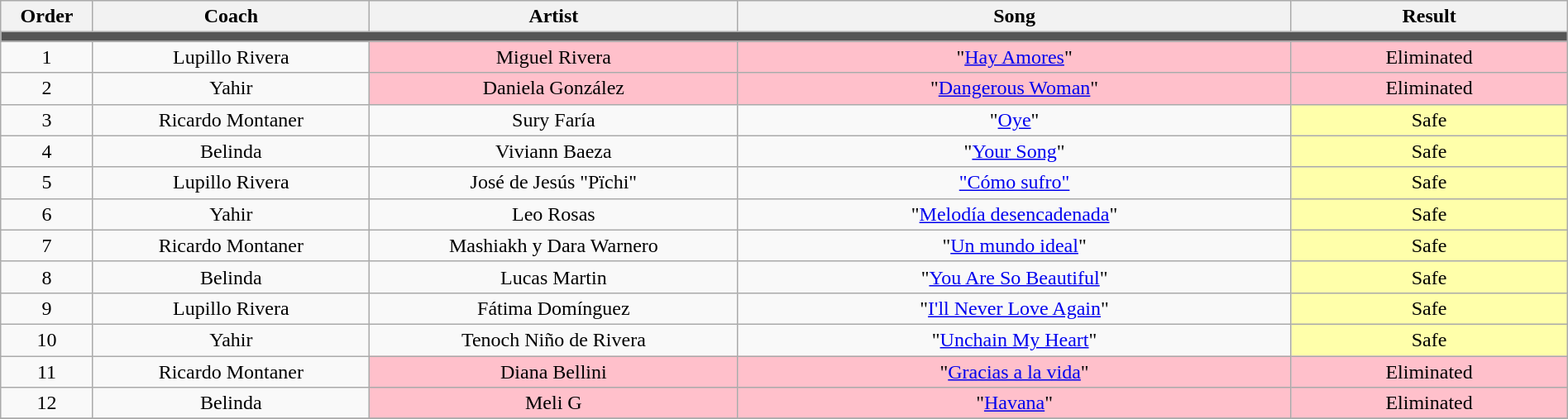<table class="wikitable" style="text-align:center; width:100%;">
<tr>
<th width="5%">Order</th>
<th width="15%">Coach</th>
<th width="20%">Artist</th>
<th width="30%">Song</th>
<th width="15%">Result</th>
</tr>
<tr>
<td colspan="5" style="background:#555;"></td>
</tr>
<tr>
<td scope="row">1</td>
<td>Lupillo Rivera</td>
<td bgcolor="pink">Miguel Rivera</td>
<td bgcolor="pink">"<a href='#'>Hay Amores</a>"</td>
<td bgcolor="pink">Eliminated</td>
</tr>
<tr>
<td scope="row">2</td>
<td>Yahir</td>
<td bgcolor="pink">Daniela González</td>
<td bgcolor="pink">"<a href='#'>Dangerous Woman</a>"</td>
<td bgcolor="pink">Eliminated</td>
</tr>
<tr>
<td scope="row">3</td>
<td>Ricardo Montaner</td>
<td>Sury Faría</td>
<td>"<a href='#'>Oye</a>"</td>
<td bgcolor="#FFFFAA">Safe</td>
</tr>
<tr>
<td scope="row">4</td>
<td>Belinda</td>
<td>Viviann Baeza</td>
<td>"<a href='#'>Your Song</a>"</td>
<td bgcolor="#FFFFAA">Safe</td>
</tr>
<tr>
<td scope="row">5</td>
<td>Lupillo Rivera</td>
<td>José de Jesús "Pïchi"</td>
<td><a href='#'>"Cómo sufro"</a></td>
<td bgcolor="#FFFFAA">Safe</td>
</tr>
<tr>
<td scope="row">6</td>
<td>Yahir</td>
<td>Leo Rosas</td>
<td>"<a href='#'>Melodía desencadenada</a>"</td>
<td bgcolor="#FFFFAA">Safe</td>
</tr>
<tr>
<td scope="row">7</td>
<td>Ricardo Montaner</td>
<td>Mashiakh y Dara Warnero</td>
<td>"<a href='#'>Un mundo ideal</a>"</td>
<td bgcolor="#FFFFAA">Safe</td>
</tr>
<tr>
<td scope="row">8</td>
<td>Belinda</td>
<td>Lucas Martin</td>
<td>"<a href='#'>You Are So Beautiful</a>"</td>
<td bgcolor="#FFFFAA">Safe</td>
</tr>
<tr>
<td scope="row">9</td>
<td>Lupillo Rivera</td>
<td>Fátima Domínguez</td>
<td>"<a href='#'>I'll Never Love Again</a>"</td>
<td bgcolor="#FFFFAA">Safe</td>
</tr>
<tr>
<td scope="row">10</td>
<td>Yahir</td>
<td>Tenoch Niño de Rivera</td>
<td>"<a href='#'>Unchain My Heart</a>"</td>
<td bgcolor="#FFFFAA">Safe</td>
</tr>
<tr>
<td scope="row">11</td>
<td>Ricardo Montaner</td>
<td bgcolor="pink">Diana Bellini</td>
<td bgcolor="pink">"<a href='#'>Gracias a la vida</a>"</td>
<td bgcolor="pink">Eliminated</td>
</tr>
<tr>
<td scope="row">12</td>
<td>Belinda</td>
<td bgcolor="pink">Meli G</td>
<td bgcolor="pink">"<a href='#'>Havana</a>"</td>
<td bgcolor="pink">Eliminated</td>
</tr>
<tr>
</tr>
</table>
